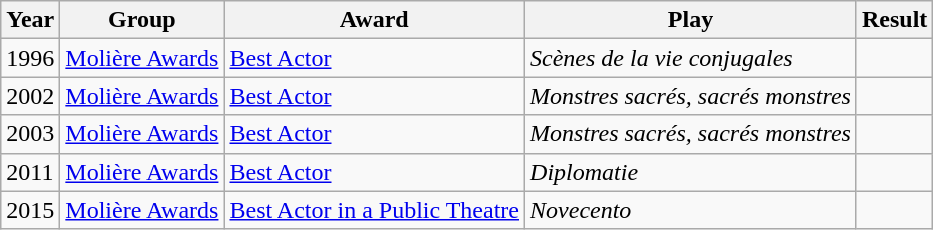<table class = "wikitable sortable center">
<tr>
<th>Year</th>
<th>Group</th>
<th>Award</th>
<th>Play</th>
<th>Result</th>
</tr>
<tr>
<td>1996</td>
<td><a href='#'>Molière Awards</a></td>
<td><a href='#'>Best Actor</a></td>
<td><em>Scènes de la vie conjugales</em></td>
<td></td>
</tr>
<tr>
<td>2002</td>
<td><a href='#'>Molière Awards</a></td>
<td><a href='#'>Best Actor</a></td>
<td><em>Monstres sacrés, sacrés monstres</em></td>
<td></td>
</tr>
<tr>
<td>2003</td>
<td><a href='#'>Molière Awards</a></td>
<td><a href='#'>Best Actor</a></td>
<td><em>Monstres sacrés, sacrés monstres</em></td>
<td></td>
</tr>
<tr>
<td>2011</td>
<td><a href='#'>Molière Awards</a></td>
<td><a href='#'>Best Actor</a></td>
<td><em>Diplomatie</em></td>
<td></td>
</tr>
<tr>
<td>2015</td>
<td><a href='#'>Molière Awards</a></td>
<td><a href='#'>Best Actor in a Public Theatre</a></td>
<td><em>Novecento</em></td>
<td></td>
</tr>
</table>
